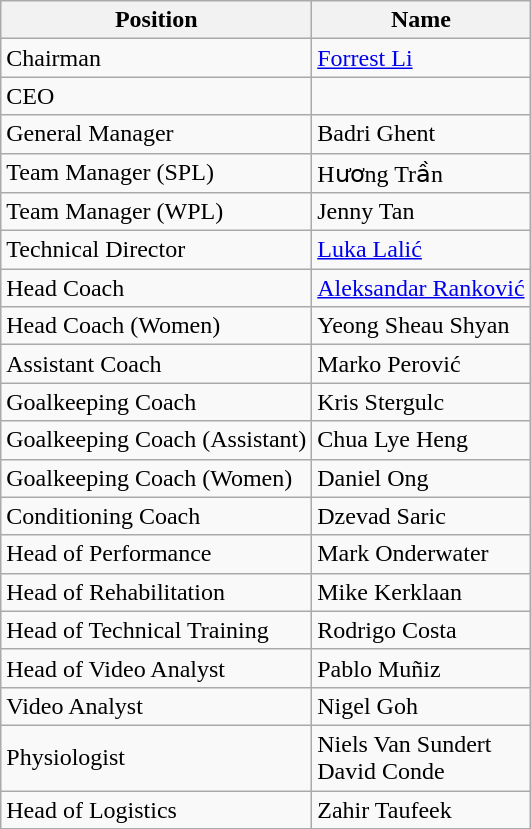<table class="wikitable">
<tr>
<th>Position</th>
<th>Name</th>
</tr>
<tr>
<td>Chairman</td>
<td> <a href='#'>Forrest Li</a></td>
</tr>
<tr>
<td>CEO</td>
<td></td>
</tr>
<tr>
<td>General Manager</td>
<td> Badri Ghent</td>
</tr>
<tr>
<td>Team Manager (SPL)</td>
<td> Hương Trần</td>
</tr>
<tr>
<td>Team Manager (WPL)</td>
<td> Jenny Tan</td>
</tr>
<tr>
<td>Technical Director</td>
<td> <a href='#'>Luka Lalić</a></td>
</tr>
<tr>
<td>Head Coach</td>
<td> <a href='#'>Aleksandar Ranković</a></td>
</tr>
<tr>
<td>Head Coach (Women)</td>
<td> Yeong Sheau Shyan</td>
</tr>
<tr>
<td>Assistant Coach</td>
<td> Marko Perović</td>
</tr>
<tr>
<td>Goalkeeping Coach</td>
<td> Kris Stergulc</td>
</tr>
<tr>
<td>Goalkeeping Coach (Assistant)</td>
<td> Chua Lye Heng</td>
</tr>
<tr>
<td>Goalkeeping Coach (Women)</td>
<td> Daniel Ong</td>
</tr>
<tr>
<td>Conditioning Coach</td>
<td> Dzevad Saric</td>
</tr>
<tr>
<td>Head of Performance</td>
<td> Mark Onderwater</td>
</tr>
<tr>
<td>Head of Rehabilitation</td>
<td> Mike Kerklaan</td>
</tr>
<tr>
<td>Head of Technical Training</td>
<td> Rodrigo Costa <br></td>
</tr>
<tr>
<td>Head of Video Analyst</td>
<td> Pablo Muñiz</td>
</tr>
<tr>
<td>Video Analyst</td>
<td> Nigel Goh</td>
</tr>
<tr>
<td>Physiologist</td>
<td>  Niels Van Sundert <br>  David Conde</td>
</tr>
<tr>
<td>Head of Logistics</td>
<td> Zahir Taufeek</td>
</tr>
<tr>
</tr>
</table>
